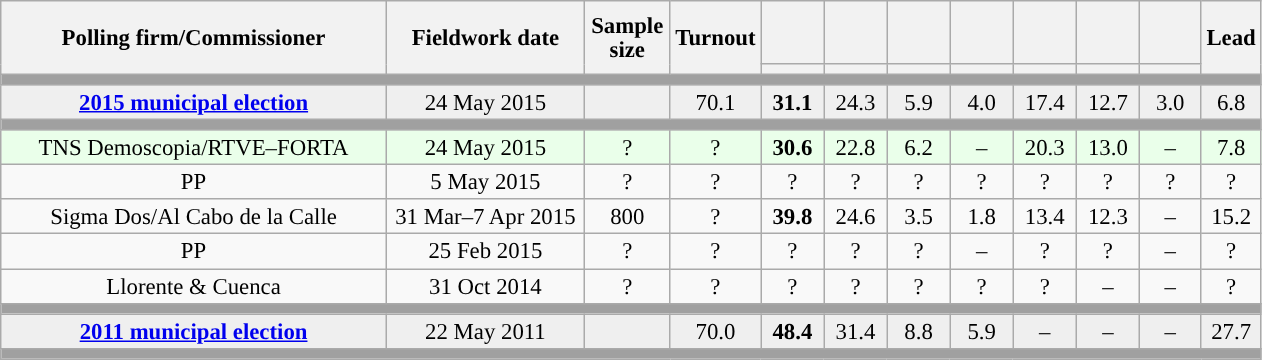<table class="wikitable collapsible collapsed" style="text-align:center; font-size:95%; line-height:16px;">
<tr style="height:42px;">
<th style="width:250px;" rowspan="2">Polling firm/Commissioner</th>
<th style="width:125px;" rowspan="2">Fieldwork date</th>
<th style="width:50px;" rowspan="2">Sample size</th>
<th style="width:45px;" rowspan="2">Turnout</th>
<th style="width:35px;"></th>
<th style="width:35px;"></th>
<th style="width:35px;"></th>
<th style="width:35px;"></th>
<th style="width:35px;"></th>
<th style="width:35px;"></th>
<th style="width:35px; font-size:85%;"></th>
<th style="width:30px;" rowspan="2">Lead</th>
</tr>
<tr>
<th style="color:inherit;background:"></th>
<th style="color:inherit;background:"></th>
<th style="color:inherit;background:"></th>
<th style="color:inherit;background:"></th>
<th style="color:inherit;background:"></th>
<th style="color:inherit;background:"></th>
<th style="color:inherit;background:"></th>
</tr>
<tr>
<td colspan="12" style="background:#A0A0A0"></td>
</tr>
<tr style="background:#EFEFEF;">
<td><strong><a href='#'>2015 municipal election</a></strong></td>
<td>24 May 2015</td>
<td></td>
<td>70.1</td>
<td><strong>31.1</strong><br></td>
<td>24.3<br></td>
<td>5.9<br></td>
<td>4.0<br></td>
<td>17.4<br></td>
<td>12.7<br></td>
<td>3.0<br></td>
<td style="background:">6.8</td>
</tr>
<tr>
<td colspan="12" style="background:#A0A0A0"></td>
</tr>
<tr style="background:#EAFFEA;">
<td>TNS Demoscopia/RTVE–FORTA</td>
<td>24 May 2015</td>
<td>?</td>
<td>?</td>
<td><strong>30.6</strong><br></td>
<td>22.8<br></td>
<td>6.2<br></td>
<td>–</td>
<td>20.3<br></td>
<td>13.0<br></td>
<td>–</td>
<td style="background:">7.8</td>
</tr>
<tr>
<td>PP</td>
<td>5 May 2015</td>
<td>?</td>
<td>?</td>
<td>?<br></td>
<td>?<br></td>
<td>?<br></td>
<td>?<br></td>
<td>?<br></td>
<td>?<br></td>
<td>?<br></td>
<td style="background:">?</td>
</tr>
<tr>
<td>Sigma Dos/Al Cabo de la Calle</td>
<td>31 Mar–7 Apr 2015</td>
<td>800</td>
<td>?</td>
<td><strong>39.8</strong><br></td>
<td>24.6<br></td>
<td>3.5<br></td>
<td>1.8<br></td>
<td>13.4<br></td>
<td>12.3<br></td>
<td>–</td>
<td style="background:">15.2</td>
</tr>
<tr>
<td>PP</td>
<td>25 Feb 2015</td>
<td>?</td>
<td>?</td>
<td>?<br></td>
<td>?<br></td>
<td>?<br></td>
<td>–</td>
<td>?<br></td>
<td>?<br></td>
<td>–</td>
<td style="background:">?</td>
</tr>
<tr>
<td>Llorente & Cuenca</td>
<td>31 Oct 2014</td>
<td>?</td>
<td>?</td>
<td>?<br></td>
<td>?<br></td>
<td>?<br></td>
<td>?<br></td>
<td>?<br></td>
<td>–</td>
<td>–</td>
<td style="background:">?</td>
</tr>
<tr>
<td colspan="12" style="background:#A0A0A0"></td>
</tr>
<tr style="background:#EFEFEF;">
<td><strong><a href='#'>2011 municipal election</a></strong></td>
<td>22 May 2011</td>
<td></td>
<td>70.0</td>
<td><strong>48.4</strong><br></td>
<td>31.4<br></td>
<td>8.8<br></td>
<td>5.9<br></td>
<td>–</td>
<td>–</td>
<td>–</td>
<td style="background:">27.7</td>
</tr>
<tr>
<td colspan="12" style="background:#A0A0A0"></td>
</tr>
</table>
